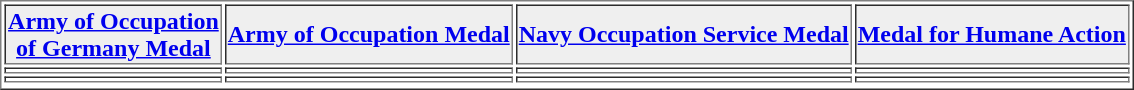<table align="center" border="1"  cellpadding="1">
<tr>
<th style="background:#efefef;"><a href='#'>Army of Occupation<br>of Germany Medal</a></th>
<th style="background:#efefef;"><a href='#'>Army of Occupation Medal</a></th>
<th style="background:#efefef;"><a href='#'>Navy Occupation Service Medal</a></th>
<th style="background:#efefef;"><a href='#'>Medal for Humane Action</a></th>
</tr>
<tr>
<td></td>
<td></td>
<td></td>
<td></td>
</tr>
<tr>
<td></td>
<td></td>
<td></td>
<td></td>
</tr>
<tr>
</tr>
</table>
